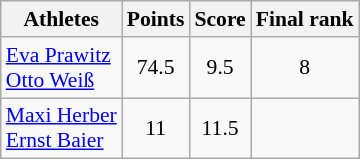<table class="wikitable" border="1" style="font-size:90%">
<tr>
<th>Athletes</th>
<th>Points</th>
<th>Score</th>
<th>Final rank</th>
</tr>
<tr align=center>
<td align=left><a href='#'>Eva Prawitz</a><br><a href='#'>Otto Weiß</a></td>
<td>74.5</td>
<td>9.5</td>
<td>8</td>
</tr>
<tr align=center>
<td align=left><a href='#'>Maxi Herber</a><br><a href='#'>Ernst Baier</a></td>
<td>11</td>
<td>11.5</td>
<td></td>
</tr>
</table>
